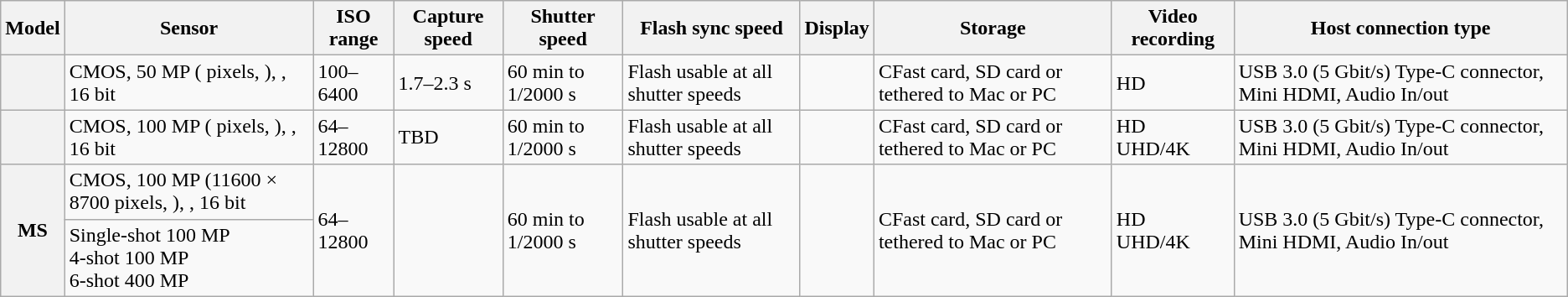<table class="wikitable">
<tr>
<th>Model</th>
<th>Sensor</th>
<th>ISO range</th>
<th>Capture speed</th>
<th>Shutter speed</th>
<th>Flash sync speed</th>
<th>Display</th>
<th>Storage</th>
<th>Video recording</th>
<th>Host connection type</th>
</tr>
<tr>
<th></th>
<td>CMOS, 50 MP ( pixels, ), , 16 bit</td>
<td>100–6400</td>
<td>1.7–2.3 s</td>
<td>60 min to 1/2000 s</td>
<td>Flash usable at all shutter speeds</td>
<td></td>
<td>CFast card, SD card or tethered to Mac or PC</td>
<td>HD </td>
<td>USB 3.0 (5 Gbit/s) Type-C connector, Mini HDMI, Audio In/out</td>
</tr>
<tr>
<th></th>
<td>CMOS, 100 MP ( pixels, ), , 16 bit</td>
<td>64–12800</td>
<td>TBD</td>
<td>60 min to 1/2000 s</td>
<td>Flash usable at all shutter speeds</td>
<td></td>
<td>CFast card, SD card or tethered to Mac or PC</td>
<td>HD <br>UHD/4K </td>
<td>USB 3.0 (5 Gbit/s) Type-C connector, Mini HDMI, Audio In/out</td>
</tr>
<tr>
<th rowspan="2"> MS</th>
<td>CMOS, 100 MP (11600 × 8700 pixels, ), , 16 bit</td>
<td rowspan="2">64–12800</td>
<td rowspan="2"></td>
<td rowspan="2">60 min to 1/2000 s</td>
<td rowspan="2">Flash usable at all shutter speeds</td>
<td rowspan="2"></td>
<td rowspan="2">CFast card, SD card or tethered to Mac or PC</td>
<td rowspan="2">HD <br>UHD/4K </td>
<td rowspan="2">USB 3.0 (5 Gbit/s) Type-C connector, Mini HDMI, Audio In/out</td>
</tr>
<tr>
<td>Single-shot 100 MP<br>4-shot 100 MP<br>6-shot 400 MP</td>
</tr>
</table>
